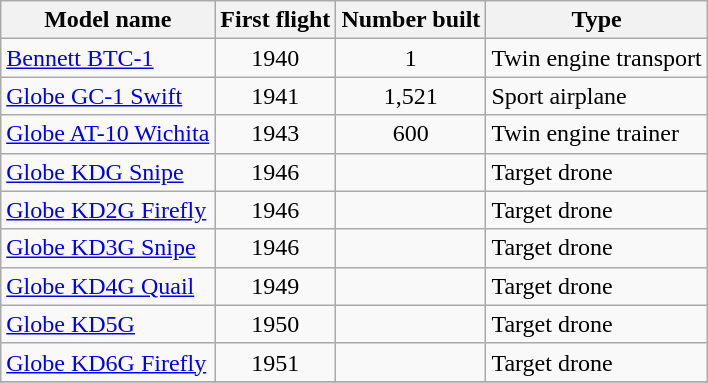<table class="wikitable sortable">
<tr>
<th>Model name</th>
<th>First flight</th>
<th>Number built</th>
<th>Type</th>
</tr>
<tr>
<td align=left><a href='#'>Bennett BTC-1</a></td>
<td align=center>1940</td>
<td align=center>1</td>
<td align=left>Twin engine transport</td>
</tr>
<tr>
<td align=left><a href='#'>Globe GC-1 Swift</a></td>
<td align=center>1941</td>
<td align=center>1,521</td>
<td align=left>Sport airplane</td>
</tr>
<tr>
<td align=left><a href='#'>Globe AT-10 Wichita</a></td>
<td align=center>1943</td>
<td align=center>600</td>
<td align=left>Twin engine trainer</td>
</tr>
<tr>
<td align=left><a href='#'>Globe KDG Snipe</a></td>
<td align=center>1946</td>
<td align=center></td>
<td align=left>Target drone</td>
</tr>
<tr>
<td align=left><a href='#'>Globe KD2G Firefly</a></td>
<td align=center>1946</td>
<td align=center></td>
<td align=left>Target drone</td>
</tr>
<tr>
<td align=left><a href='#'>Globe KD3G Snipe</a></td>
<td align=center>1946</td>
<td align=center></td>
<td align=left>Target drone</td>
</tr>
<tr>
<td align=left><a href='#'>Globe KD4G Quail</a></td>
<td align=center>1949</td>
<td align=center></td>
<td align=left>Target drone</td>
</tr>
<tr>
<td align=left><a href='#'>Globe KD5G</a></td>
<td align=center>1950</td>
<td align=center></td>
<td align=left>Target drone</td>
</tr>
<tr>
<td align=left><a href='#'>Globe KD6G Firefly</a></td>
<td align=center>1951</td>
<td align=center></td>
<td align=left>Target drone</td>
</tr>
<tr>
</tr>
</table>
